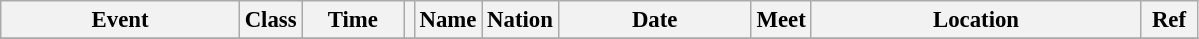<table class="wikitable" style="font-size: 95%;">
<tr>
<th style="width:10em">Event</th>
<th>Class</th>
<th style="width:4em">Time</th>
<th class="unsortable"></th>
<th>Name</th>
<th>Nation</th>
<th style="width:8em">Date</th>
<th>Meet</th>
<th style="width:14em">Location</th>
<th style="width:2em">Ref</th>
</tr>
<tr>
</tr>
</table>
